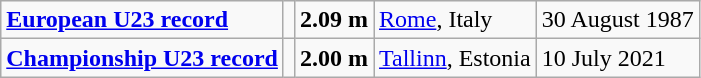<table class="wikitable">
<tr>
<td><strong><a href='#'>European U23 record</a></strong></td>
<td></td>
<td><strong>2.09 m</strong></td>
<td><a href='#'>Rome</a>, Italy</td>
<td>30 August 1987</td>
</tr>
<tr>
<td><strong><a href='#'>Championship U23 record</a></strong></td>
<td></td>
<td><strong>2.00 m</strong></td>
<td><a href='#'>Tallinn</a>, Estonia</td>
<td>10 July 2021</td>
</tr>
</table>
